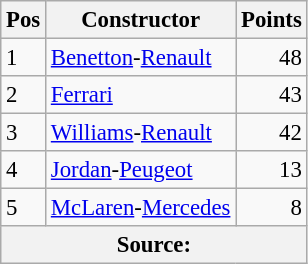<table class="wikitable" style="font-size: 95%;">
<tr>
<th>Pos</th>
<th>Constructor</th>
<th>Points</th>
</tr>
<tr>
<td>1</td>
<td> <a href='#'>Benetton</a>-<a href='#'>Renault</a></td>
<td align="right">48</td>
</tr>
<tr>
<td>2</td>
<td> <a href='#'>Ferrari</a></td>
<td align="right">43</td>
</tr>
<tr>
<td>3</td>
<td> <a href='#'>Williams</a>-<a href='#'>Renault</a></td>
<td align="right">42</td>
</tr>
<tr>
<td>4</td>
<td> <a href='#'>Jordan</a>-<a href='#'>Peugeot</a></td>
<td align="right">13</td>
</tr>
<tr>
<td>5</td>
<td> <a href='#'>McLaren</a>-<a href='#'>Mercedes</a></td>
<td align="right">8</td>
</tr>
<tr>
<th colspan=4>Source: </th>
</tr>
</table>
